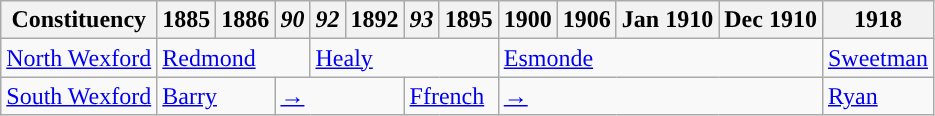<table class="wikitable">
<tr>
<th>Constituency</th>
<th>1885</th>
<th>1886</th>
<th><em>90</em></th>
<th><em>92</em></th>
<th>1892</th>
<th><em>93</em></th>
<th>1895</th>
<th>1900</th>
<th>1906</th>
<th>Jan 1910</th>
<th>Dec 1910</th>
<th>1918</th>
</tr>
<tr>
<td><a href='#'>North Wexford</a></td>
<td colspan="3"><a href='#'>Redmond</a></td>
<td colspan="4"><a href='#'>Healy</a></td>
<td colspan="4"><a href='#'>Esmonde</a></td>
<td><a href='#'>Sweetman</a></td>
</tr>
<tr>
<td><a href='#'>South Wexford</a></td>
<td colspan="2"><a href='#'>Barry</a></td>
<td colspan="3"><a href='#'>→</a></td>
<td colspan="2"><a href='#'>Ffrench</a></td>
<td colspan="4"><a href='#'>→</a></td>
<td><a href='#'>Ryan</a></td>
</tr>
</table>
